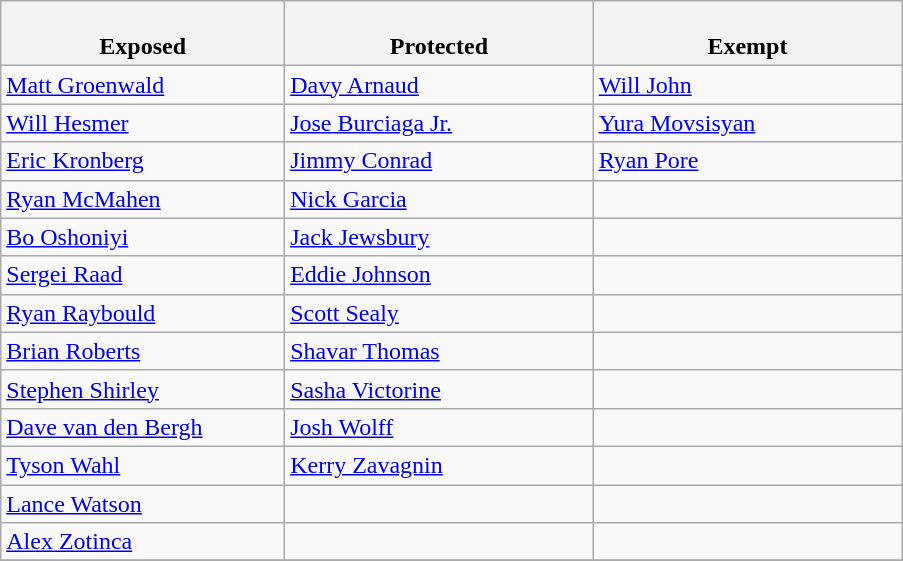<table class="wikitable">
<tr>
<th style="width:23%"><br>Exposed</th>
<th style="width:25%"><br>Protected</th>
<th style="width:25%"><br>Exempt</th>
</tr>
<tr>
<td><a href='#'>Matt Groenwald</a></td>
<td><a href='#'>Davy Arnaud</a></td>
<td><a href='#'>Will John</a></td>
</tr>
<tr>
<td><a href='#'>Will Hesmer</a></td>
<td><a href='#'>Jose Burciaga Jr.</a></td>
<td><a href='#'>Yura Movsisyan</a></td>
</tr>
<tr>
<td><a href='#'>Eric Kronberg</a></td>
<td><a href='#'>Jimmy Conrad</a></td>
<td><a href='#'>Ryan Pore</a></td>
</tr>
<tr>
<td><a href='#'>Ryan McMahen</a></td>
<td><a href='#'>Nick Garcia</a></td>
<td></td>
</tr>
<tr>
<td><a href='#'>Bo Oshoniyi</a></td>
<td><a href='#'>Jack Jewsbury</a></td>
<td></td>
</tr>
<tr>
<td><a href='#'>Sergei Raad</a></td>
<td><a href='#'>Eddie Johnson</a></td>
<td></td>
</tr>
<tr>
<td><a href='#'>Ryan Raybould</a></td>
<td><a href='#'>Scott Sealy</a></td>
<td></td>
</tr>
<tr>
<td><a href='#'>Brian Roberts</a></td>
<td><a href='#'>Shavar Thomas</a></td>
<td></td>
</tr>
<tr>
<td><a href='#'>Stephen Shirley</a></td>
<td><a href='#'>Sasha Victorine</a></td>
<td></td>
</tr>
<tr>
<td><a href='#'>Dave van den Bergh</a></td>
<td><a href='#'>Josh Wolff</a></td>
<td></td>
</tr>
<tr>
<td><a href='#'>Tyson Wahl</a></td>
<td><a href='#'>Kerry Zavagnin</a></td>
<td></td>
</tr>
<tr>
<td><a href='#'>Lance Watson</a></td>
<td></td>
<td></td>
</tr>
<tr>
<td><a href='#'>Alex Zotinca</a></td>
<td></td>
<td></td>
</tr>
<tr>
</tr>
</table>
